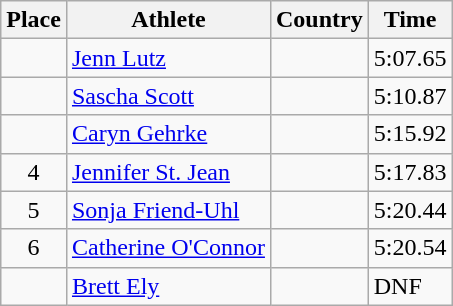<table class="wikitable">
<tr>
<th>Place</th>
<th>Athlete</th>
<th>Country</th>
<th>Time</th>
</tr>
<tr>
<td align=center></td>
<td><a href='#'>Jenn Lutz</a></td>
<td></td>
<td>5:07.65</td>
</tr>
<tr>
<td align=center></td>
<td><a href='#'>Sascha Scott</a></td>
<td></td>
<td>5:10.87</td>
</tr>
<tr>
<td align=center></td>
<td><a href='#'>Caryn Gehrke</a></td>
<td></td>
<td>5:15.92</td>
</tr>
<tr>
<td align=center>4</td>
<td><a href='#'>Jennifer St. Jean</a></td>
<td></td>
<td>5:17.83</td>
</tr>
<tr>
<td align=center>5</td>
<td><a href='#'>Sonja Friend-Uhl</a></td>
<td></td>
<td>5:20.44</td>
</tr>
<tr>
<td align=center>6</td>
<td><a href='#'>Catherine O'Connor</a></td>
<td></td>
<td>5:20.54</td>
</tr>
<tr>
<td align=center></td>
<td><a href='#'>Brett Ely</a></td>
<td></td>
<td>DNF</td>
</tr>
</table>
